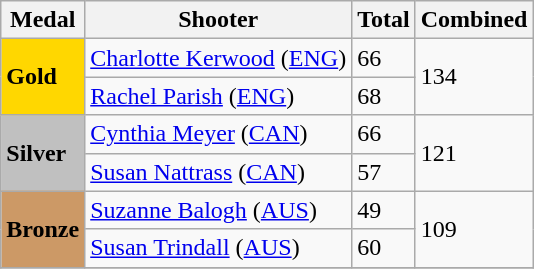<table class="wikitable">
<tr>
<th>Medal</th>
<th>Shooter</th>
<th>Total</th>
<th>Combined</th>
</tr>
<tr>
<td rowspan="2" bgcolor="gold"><strong>Gold</strong></td>
<td> <a href='#'>Charlotte Kerwood</a> (<a href='#'>ENG</a>)</td>
<td>66</td>
<td rowspan="2">134</td>
</tr>
<tr>
<td> <a href='#'>Rachel Parish</a> (<a href='#'>ENG</a>)</td>
<td>68</td>
</tr>
<tr>
<td rowspan="2" bgcolor="silver"><strong>Silver</strong></td>
<td> <a href='#'>Cynthia Meyer</a> (<a href='#'>CAN</a>)</td>
<td>66</td>
<td rowspan="2">121</td>
</tr>
<tr>
<td> <a href='#'>Susan Nattrass</a> (<a href='#'>CAN</a>)</td>
<td>57</td>
</tr>
<tr>
<td rowspan="2" bgcolor="cc9966"><strong>Bronze</strong></td>
<td> <a href='#'>Suzanne Balogh</a> (<a href='#'>AUS</a>)</td>
<td>49</td>
<td rowspan="2">109</td>
</tr>
<tr>
<td> <a href='#'>Susan Trindall</a> (<a href='#'>AUS</a>)</td>
<td>60</td>
</tr>
<tr>
</tr>
</table>
